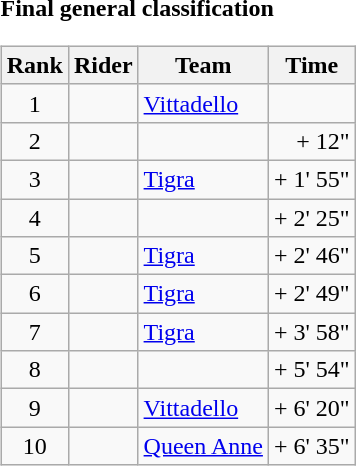<table>
<tr>
<td><strong>Final general classification</strong><br><table class="wikitable">
<tr>
<th scope="col">Rank</th>
<th scope="col">Rider</th>
<th scope="col">Team</th>
<th scope="col">Time</th>
</tr>
<tr>
<td style="text-align:center;">1</td>
<td></td>
<td><a href='#'>Vittadello</a></td>
<td style="text-align:right;"></td>
</tr>
<tr>
<td style="text-align:center;">2</td>
<td></td>
<td></td>
<td style="text-align:right;">+ 12"</td>
</tr>
<tr>
<td style="text-align:center;">3</td>
<td></td>
<td><a href='#'>Tigra</a></td>
<td style="text-align:right;">+ 1' 55"</td>
</tr>
<tr>
<td style="text-align:center;">4</td>
<td></td>
<td></td>
<td style="text-align:right;">+ 2' 25"</td>
</tr>
<tr>
<td style="text-align:center;">5</td>
<td></td>
<td><a href='#'>Tigra</a></td>
<td style="text-align:right;">+ 2' 46"</td>
</tr>
<tr>
<td style="text-align:center;">6</td>
<td></td>
<td><a href='#'>Tigra</a></td>
<td style="text-align:right;">+ 2' 49"</td>
</tr>
<tr>
<td style="text-align:center;">7</td>
<td></td>
<td><a href='#'>Tigra</a></td>
<td style="text-align:right;">+ 3' 58"</td>
</tr>
<tr>
<td style="text-align:center;">8</td>
<td></td>
<td></td>
<td style="text-align:right;">+ 5' 54"</td>
</tr>
<tr>
<td style="text-align:center;">9</td>
<td></td>
<td><a href='#'>Vittadello</a></td>
<td style="text-align:right;">+ 6' 20"</td>
</tr>
<tr>
<td style="text-align:center;">10</td>
<td></td>
<td><a href='#'>Queen Anne</a></td>
<td style="text-align:right;">+ 6' 35"</td>
</tr>
</table>
</td>
</tr>
</table>
